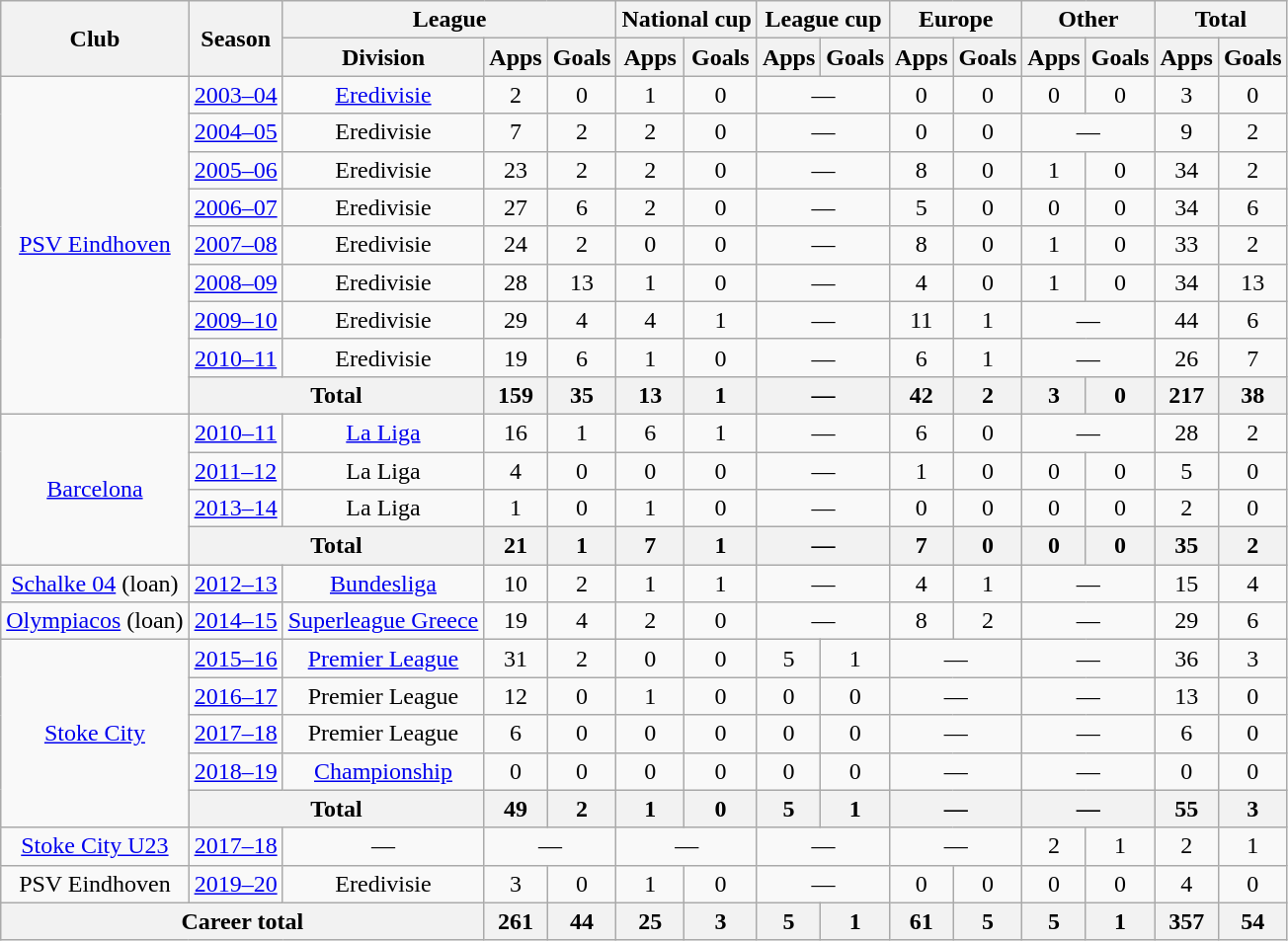<table class="wikitable" style="text-align:center">
<tr>
<th rowspan="2">Club</th>
<th rowspan="2">Season</th>
<th colspan="3">League</th>
<th colspan="2">National cup</th>
<th colspan="2">League cup</th>
<th colspan="2">Europe</th>
<th colspan="2">Other</th>
<th colspan="2">Total</th>
</tr>
<tr>
<th>Division</th>
<th>Apps</th>
<th>Goals</th>
<th>Apps</th>
<th>Goals</th>
<th>Apps</th>
<th>Goals</th>
<th>Apps</th>
<th>Goals</th>
<th>Apps</th>
<th>Goals</th>
<th>Apps</th>
<th>Goals</th>
</tr>
<tr>
<td rowspan="9"><a href='#'>PSV Eindhoven</a></td>
<td><a href='#'>2003–04</a></td>
<td><a href='#'>Eredivisie</a></td>
<td>2</td>
<td>0</td>
<td>1</td>
<td>0</td>
<td colspan="2">—</td>
<td>0</td>
<td>0</td>
<td>0</td>
<td>0</td>
<td>3</td>
<td>0</td>
</tr>
<tr>
<td><a href='#'>2004–05</a></td>
<td>Eredivisie</td>
<td>7</td>
<td>2</td>
<td>2</td>
<td>0</td>
<td colspan="2">—</td>
<td>0</td>
<td>0</td>
<td colspan="2">—</td>
<td>9</td>
<td>2</td>
</tr>
<tr>
<td><a href='#'>2005–06</a></td>
<td>Eredivisie</td>
<td>23</td>
<td>2</td>
<td>2</td>
<td>0</td>
<td colspan="2">—</td>
<td>8</td>
<td>0</td>
<td>1</td>
<td>0</td>
<td>34</td>
<td>2</td>
</tr>
<tr>
<td><a href='#'>2006–07</a></td>
<td>Eredivisie</td>
<td>27</td>
<td>6</td>
<td>2</td>
<td>0</td>
<td colspan="2">—</td>
<td>5</td>
<td>0</td>
<td>0</td>
<td>0</td>
<td>34</td>
<td>6</td>
</tr>
<tr>
<td><a href='#'>2007–08</a></td>
<td>Eredivisie</td>
<td>24</td>
<td>2</td>
<td>0</td>
<td>0</td>
<td colspan="2">—</td>
<td>8</td>
<td>0</td>
<td>1</td>
<td>0</td>
<td>33</td>
<td>2</td>
</tr>
<tr>
<td><a href='#'>2008–09</a></td>
<td>Eredivisie</td>
<td>28</td>
<td>13</td>
<td>1</td>
<td>0</td>
<td colspan="2">—</td>
<td>4</td>
<td>0</td>
<td>1</td>
<td>0</td>
<td>34</td>
<td>13</td>
</tr>
<tr>
<td><a href='#'>2009–10</a></td>
<td>Eredivisie</td>
<td>29</td>
<td>4</td>
<td>4</td>
<td>1</td>
<td colspan="2">—</td>
<td>11</td>
<td>1</td>
<td colspan="2">—</td>
<td>44</td>
<td>6</td>
</tr>
<tr>
<td><a href='#'>2010–11</a></td>
<td>Eredivisie</td>
<td>19</td>
<td>6</td>
<td>1</td>
<td>0</td>
<td colspan="2">—</td>
<td>6</td>
<td>1</td>
<td colspan="2">—</td>
<td>26</td>
<td>7</td>
</tr>
<tr>
<th colspan="2">Total</th>
<th>159</th>
<th>35</th>
<th>13</th>
<th>1</th>
<th colspan="2">—</th>
<th>42</th>
<th>2</th>
<th>3</th>
<th>0</th>
<th>217</th>
<th>38</th>
</tr>
<tr>
<td rowspan="4"><a href='#'>Barcelona</a></td>
<td><a href='#'>2010–11</a></td>
<td><a href='#'>La Liga</a></td>
<td>16</td>
<td>1</td>
<td>6</td>
<td>1</td>
<td colspan="2">—</td>
<td>6</td>
<td>0</td>
<td colspan="2">—</td>
<td>28</td>
<td>2</td>
</tr>
<tr>
<td><a href='#'>2011–12</a></td>
<td>La Liga</td>
<td>4</td>
<td>0</td>
<td>0</td>
<td>0</td>
<td colspan="2">—</td>
<td>1</td>
<td>0</td>
<td>0</td>
<td>0</td>
<td>5</td>
<td>0</td>
</tr>
<tr>
<td><a href='#'>2013–14</a></td>
<td>La Liga</td>
<td>1</td>
<td>0</td>
<td>1</td>
<td>0</td>
<td colspan="2">—</td>
<td>0</td>
<td>0</td>
<td>0</td>
<td>0</td>
<td>2</td>
<td>0</td>
</tr>
<tr>
<th colspan="2">Total</th>
<th>21</th>
<th>1</th>
<th>7</th>
<th>1</th>
<th colspan="2">—</th>
<th>7</th>
<th>0</th>
<th>0</th>
<th>0</th>
<th>35</th>
<th>2</th>
</tr>
<tr>
<td><a href='#'>Schalke 04</a> (loan)</td>
<td><a href='#'>2012–13</a></td>
<td><a href='#'>Bundesliga</a></td>
<td>10</td>
<td>2</td>
<td>1</td>
<td>1</td>
<td colspan="2">—</td>
<td>4</td>
<td>1</td>
<td colspan="2">—</td>
<td>15</td>
<td>4</td>
</tr>
<tr>
<td><a href='#'>Olympiacos</a> (loan)</td>
<td><a href='#'>2014–15</a></td>
<td><a href='#'>Superleague Greece</a></td>
<td>19</td>
<td>4</td>
<td>2</td>
<td>0</td>
<td colspan="2">—</td>
<td>8</td>
<td>2</td>
<td colspan="2">—</td>
<td>29</td>
<td>6</td>
</tr>
<tr>
<td rowspan="5"><a href='#'>Stoke City</a></td>
<td><a href='#'>2015–16</a></td>
<td><a href='#'>Premier League</a></td>
<td>31</td>
<td>2</td>
<td>0</td>
<td>0</td>
<td>5</td>
<td>1</td>
<td colspan="2">—</td>
<td colspan="2">—</td>
<td>36</td>
<td>3</td>
</tr>
<tr>
<td><a href='#'>2016–17</a></td>
<td>Premier League</td>
<td>12</td>
<td>0</td>
<td>1</td>
<td>0</td>
<td>0</td>
<td>0</td>
<td colspan="2">—</td>
<td colspan="2">—</td>
<td>13</td>
<td>0</td>
</tr>
<tr>
<td><a href='#'>2017–18</a></td>
<td>Premier League</td>
<td>6</td>
<td>0</td>
<td>0</td>
<td>0</td>
<td>0</td>
<td>0</td>
<td colspan="2">—</td>
<td colspan="2">—</td>
<td>6</td>
<td>0</td>
</tr>
<tr>
<td><a href='#'>2018–19</a></td>
<td><a href='#'>Championship</a></td>
<td>0</td>
<td>0</td>
<td>0</td>
<td>0</td>
<td>0</td>
<td>0</td>
<td colspan="2">—</td>
<td colspan="2">—</td>
<td>0</td>
<td>0</td>
</tr>
<tr>
<th colspan="2">Total</th>
<th>49</th>
<th>2</th>
<th>1</th>
<th>0</th>
<th>5</th>
<th>1</th>
<th colspan="2">—</th>
<th colspan="2">—</th>
<th>55</th>
<th>3</th>
</tr>
<tr>
<td><a href='#'>Stoke City U23</a></td>
<td><a href='#'>2017–18</a></td>
<td colspan=1>—</td>
<td colspan="2">—</td>
<td colspan="2">—</td>
<td colspan="2">—</td>
<td colspan="2">—</td>
<td>2</td>
<td>1</td>
<td>2</td>
<td>1</td>
</tr>
<tr>
<td>PSV Eindhoven</td>
<td><a href='#'>2019–20</a></td>
<td>Eredivisie</td>
<td>3</td>
<td>0</td>
<td>1</td>
<td>0</td>
<td colspan="2">—</td>
<td>0</td>
<td>0</td>
<td>0</td>
<td>0</td>
<td>4</td>
<td>0</td>
</tr>
<tr>
<th colspan="3">Career total</th>
<th>261</th>
<th>44</th>
<th>25</th>
<th>3</th>
<th>5</th>
<th>1</th>
<th>61</th>
<th>5</th>
<th>5</th>
<th>1</th>
<th>357</th>
<th>54</th>
</tr>
</table>
